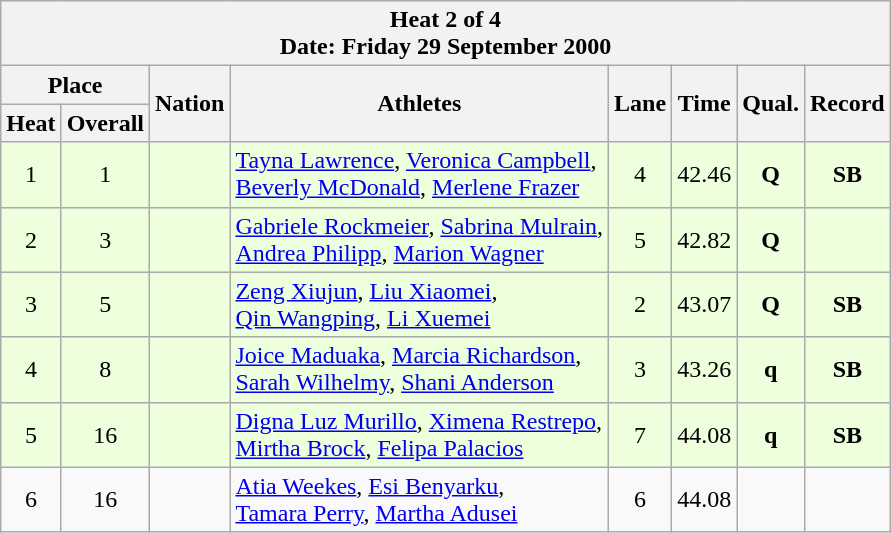<table class="wikitable sortable">
<tr>
<th colspan=9>Heat 2 of 4 <br> Date: Friday 29 September 2000</th>
</tr>
<tr>
<th colspan=2>Place</th>
<th rowspan=2>Nation</th>
<th rowspan=2>Athletes</th>
<th rowspan=2>Lane</th>
<th rowspan=2>Time</th>
<th rowspan=2>Qual.</th>
<th rowspan=2>Record</th>
</tr>
<tr>
<th>Heat</th>
<th>Overall</th>
</tr>
<tr bgcolor = "eeffdd">
<td align=center>1</td>
<td align=center>1</td>
<td align=left></td>
<td align=left><a href='#'>Tayna Lawrence</a>, <a href='#'>Veronica Campbell</a>,<br><a href='#'>Beverly McDonald</a>, <a href='#'>Merlene Frazer</a></td>
<td align=center>4</td>
<td align=center>42.46</td>
<td align=center><strong>Q</strong></td>
<td align=center><strong>SB</strong></td>
</tr>
<tr bgcolor = "eeffdd">
<td align=center>2</td>
<td align=center>3</td>
<td align=left></td>
<td align=left><a href='#'>Gabriele Rockmeier</a>, <a href='#'>Sabrina Mulrain</a>,<br><a href='#'>Andrea Philipp</a>, <a href='#'>Marion Wagner</a></td>
<td align=center>5</td>
<td align=center>42.82</td>
<td align=center><strong>Q</strong></td>
<td align=center></td>
</tr>
<tr bgcolor = "eeffdd">
<td align=center>3</td>
<td align=center>5</td>
<td align=left></td>
<td align=left><a href='#'>Zeng Xiujun</a>, <a href='#'>Liu Xiaomei</a>,<br><a href='#'>Qin Wangping</a>, <a href='#'>Li Xuemei</a></td>
<td align=center>2</td>
<td align=center>43.07</td>
<td align=center><strong>Q</strong></td>
<td align=center><strong>SB</strong></td>
</tr>
<tr bgcolor = "eeffdd">
<td align=center>4</td>
<td align=center>8</td>
<td align=left></td>
<td align=left><a href='#'>Joice Maduaka</a>, <a href='#'>Marcia Richardson</a>,<br><a href='#'>Sarah Wilhelmy</a>, <a href='#'>Shani Anderson</a></td>
<td align=center>3</td>
<td align=center>43.26</td>
<td align=center><strong>q</strong></td>
<td align=center><strong>SB</strong></td>
</tr>
<tr bgcolor = "eeffdd">
<td align=center>5</td>
<td align=center>16</td>
<td align=left></td>
<td align=left><a href='#'>Digna Luz Murillo</a>, <a href='#'>Ximena Restrepo</a>,<br><a href='#'>Mirtha Brock</a>, <a href='#'>Felipa Palacios</a></td>
<td align=center>7</td>
<td align=center>44.08</td>
<td align=center><strong>q</strong></td>
<td align=center><strong>SB</strong></td>
</tr>
<tr>
<td align=center>6</td>
<td align=center>16</td>
<td align=left></td>
<td align=left><a href='#'>Atia Weekes</a>, <a href='#'>Esi Benyarku</a>,<br><a href='#'>Tamara Perry</a>, <a href='#'>Martha Adusei</a></td>
<td align=center>6</td>
<td align=center>44.08</td>
<td align=center></td>
<td align=center></td>
</tr>
</table>
